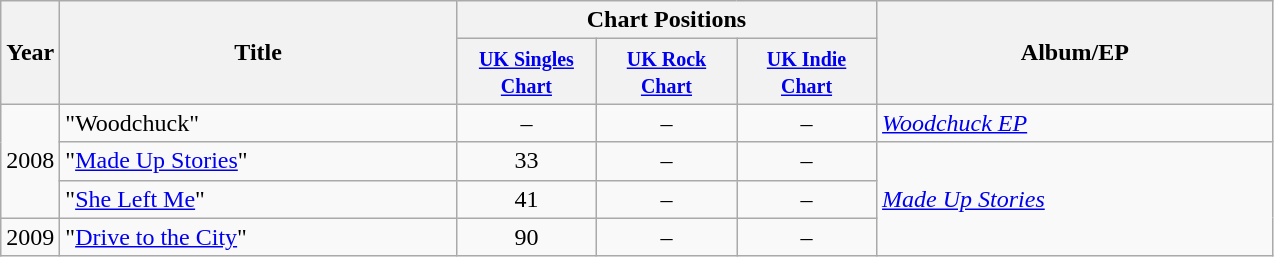<table class="wikitable">
<tr>
<th style="width:28px;" rowspan="2">Year</th>
<th style="width:257px;" rowspan="2">Title</th>
<th colspan="3">Chart Positions</th>
<th style="width:257px;" rowspan="2">Album/EP</th>
</tr>
<tr>
<th style="width:86px;"><small><a href='#'>UK Singles Chart</a></small></th>
<th style="width:86px;"><small><a href='#'>UK Rock Chart</a></small></th>
<th style="width:86px;"><small><a href='#'>UK Indie Chart</a></small></th>
</tr>
<tr>
<td rowspan="3">2008</td>
<td>"Woodchuck"</td>
<td style="text-align:center;">–</td>
<td style="text-align:center;">–</td>
<td style="text-align:center;">–</td>
<td><em><a href='#'>Woodchuck EP</a></em></td>
</tr>
<tr>
<td>"<a href='#'>Made Up Stories</a>"</td>
<td style="text-align:center;">33</td>
<td style="text-align:center;">–</td>
<td style="text-align:center;">–</td>
<td rowspan="3"><em><a href='#'>Made Up Stories</a></em></td>
</tr>
<tr>
<td>"<a href='#'>She Left Me</a>"</td>
<td style="text-align:center;">41</td>
<td style="text-align:center;">–</td>
<td style="text-align:center;">–</td>
</tr>
<tr>
<td>2009</td>
<td>"<a href='#'>Drive to the City</a>"</td>
<td style="text-align:center;">90</td>
<td style="text-align:center;">–</td>
<td style="text-align:center;">–</td>
</tr>
</table>
